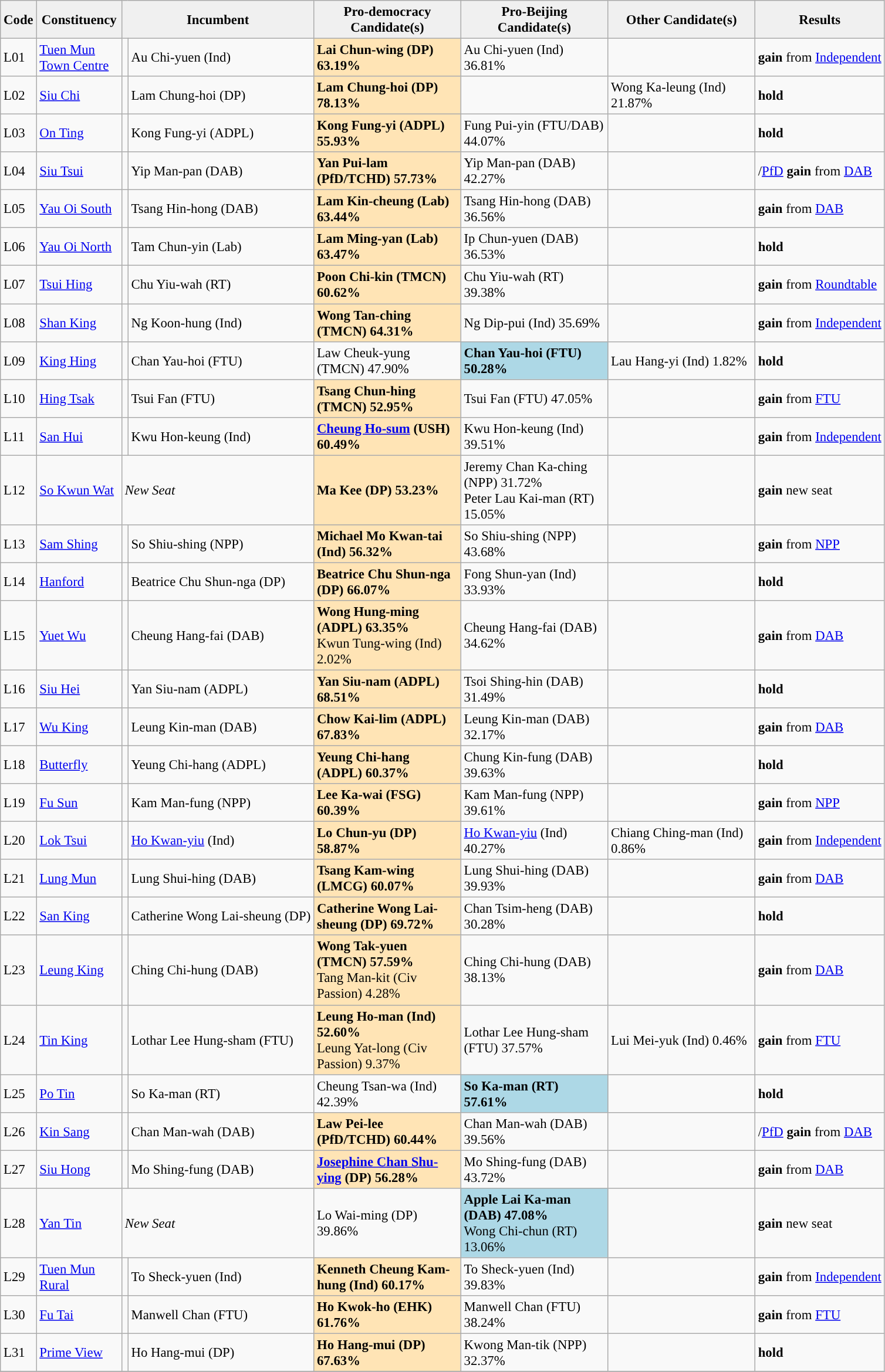<table class="wikitable sortable" style="font-size: 95%;">
<tr>
<th align="center" style="background:#f0f0f0;" width="20px">Code</th>
<th align="center" style="background:#f0f0f0;" width="90px">Constituency</th>
<th align="center" style="background:#f0f0f0;" width="120px" colspan=2>Incumbent</th>
<th align="center" style="background:#f0f0f0;" width="160px">Pro-democracy Candidate(s)</th>
<th align="center" style="background:#f0f0f0;" width="160px">Pro-Beijing Candidate(s)</th>
<th align="center" style="background:#f0f0f0;" width="160px">Other Candidate(s)</th>
<th align="center" style="background:#f0f0f0;" width="100px" colspan="2">Results</th>
</tr>
<tr>
<td>L01</td>
<td><a href='#'>Tuen Mun Town Centre</a></td>
<td></td>
<td>Au Chi-yuen (Ind)</td>
<td style="background-color:Moccasin"><strong>Lai Chun-wing (DP) 63.19%</strong></td>
<td>Au Chi-yuen (Ind) 36.81%</td>
<td></td>
<td> <strong>gain</strong> from <a href='#'>Independent</a></td>
</tr>
<tr>
<td>L02</td>
<td><a href='#'>Siu Chi</a></td>
<td></td>
<td>Lam Chung-hoi (DP)</td>
<td style="background-color:Moccasin"><strong>Lam Chung-hoi (DP) 78.13%</strong></td>
<td></td>
<td>Wong Ka-leung (Ind) 21.87%</td>
<td> <strong>hold</strong></td>
</tr>
<tr>
<td>L03</td>
<td><a href='#'>On Ting</a></td>
<td></td>
<td>Kong Fung-yi (ADPL)</td>
<td style="background-color:Moccasin"><strong>Kong Fung-yi (ADPL) 55.93%</strong></td>
<td>Fung Pui-yin (FTU/DAB) 44.07%</td>
<td></td>
<td> <strong>hold</strong></td>
</tr>
<tr>
<td>L04</td>
<td><a href='#'>Siu Tsui</a></td>
<td></td>
<td>Yip Man-pan (DAB)</td>
<td style="background-color:Moccasin"><strong>Yan Pui-lam (PfD/TCHD) 57.73%</strong></td>
<td>Yip Man-pan (DAB) 42.27%</td>
<td></td>
<td>/<a href='#'>PfD</a> <strong>gain</strong> from <a href='#'>DAB</a></td>
</tr>
<tr>
<td>L05</td>
<td><a href='#'>Yau Oi South</a></td>
<td></td>
<td>Tsang Hin-hong (DAB)</td>
<td style="background-color:Moccasin"><strong>Lam Kin-cheung (Lab) 63.44%</strong></td>
<td>Tsang Hin-hong (DAB) 36.56%</td>
<td></td>
<td> <strong>gain</strong> from <a href='#'>DAB</a></td>
</tr>
<tr>
<td>L06</td>
<td><a href='#'>Yau Oi North</a></td>
<td></td>
<td>Tam Chun-yin (Lab)</td>
<td style="background-color:Moccasin"><strong>Lam Ming-yan (Lab) 63.47%</strong></td>
<td>Ip Chun-yuen (DAB) 36.53%</td>
<td></td>
<td> <strong>hold</strong></td>
</tr>
<tr>
<td>L07</td>
<td><a href='#'>Tsui Hing</a></td>
<td></td>
<td>Chu Yiu-wah (RT)</td>
<td style="background-color:Moccasin"><strong>Poon Chi-kin (TMCN) 60.62%</strong></td>
<td>Chu Yiu-wah (RT) 39.38%</td>
<td></td>
<td> <strong>gain</strong> from <a href='#'>Roundtable</a></td>
</tr>
<tr>
<td>L08</td>
<td><a href='#'>Shan King</a></td>
<td></td>
<td>Ng Koon-hung (Ind)</td>
<td style="background-color:Moccasin"><strong>Wong Tan-ching (TMCN) 64.31%</strong></td>
<td>Ng Dip-pui (Ind) 35.69%</td>
<td></td>
<td> <strong>gain</strong> from <a href='#'>Independent</a></td>
</tr>
<tr>
<td>L09</td>
<td><a href='#'>King Hing</a></td>
<td></td>
<td>Chan Yau-hoi (FTU)</td>
<td>Law Cheuk-yung (TMCN) 47.90%</td>
<td style="background-color:LightBlue"><strong>Chan Yau-hoi (FTU) 50.28%</strong></td>
<td>Lau Hang-yi (Ind) 1.82%</td>
<td> <strong>hold</strong></td>
</tr>
<tr>
<td>L10</td>
<td><a href='#'>Hing Tsak</a></td>
<td></td>
<td>Tsui Fan (FTU)</td>
<td style="background-color:Moccasin"><strong>Tsang Chun-hing (TMCN) 52.95%</strong></td>
<td>Tsui Fan (FTU) 47.05%</td>
<td></td>
<td> <strong>gain</strong> from <a href='#'>FTU</a></td>
</tr>
<tr>
<td>L11</td>
<td><a href='#'>San Hui</a></td>
<td></td>
<td>Kwu Hon-keung (Ind)</td>
<td style="background-color:Moccasin"><strong><a href='#'>Cheung Ho-sum</a> (USH) 60.49%</strong></td>
<td>Kwu Hon-keung (Ind) 39.51%</td>
<td></td>
<td> <strong>gain</strong> from <a href='#'>Independent</a></td>
</tr>
<tr>
<td>L12</td>
<td><a href='#'>So Kwun Wat</a></td>
<td colspan=2><em>New Seat</em></td>
<td style="background-color:Moccasin"><strong>Ma Kee (DP) 53.23%</strong></td>
<td>Jeremy Chan Ka-ching (NPP) 31.72%<br>Peter Lau Kai-man (RT) 15.05%</td>
<td></td>
<td> <strong>gain</strong> new seat</td>
</tr>
<tr>
<td>L13</td>
<td><a href='#'>Sam Shing</a></td>
<td></td>
<td>So Shiu-shing (NPP)</td>
<td style="background-color:Moccasin"><strong>Michael Mo Kwan-tai (Ind) 56.32%</strong></td>
<td>So Shiu-shing (NPP) 43.68%</td>
<td></td>
<td> <strong>gain</strong> from <a href='#'>NPP</a></td>
</tr>
<tr>
<td>L14</td>
<td><a href='#'>Hanford</a></td>
<td></td>
<td>Beatrice Chu Shun-nga (DP)</td>
<td style="background-color:Moccasin"><strong>Beatrice Chu Shun-nga (DP) 66.07%</strong></td>
<td>Fong Shun-yan (Ind) 33.93%</td>
<td></td>
<td> <strong>hold</strong></td>
</tr>
<tr>
<td>L15</td>
<td><a href='#'>Yuet Wu</a></td>
<td></td>
<td>Cheung Hang-fai (DAB)</td>
<td style="background-color:Moccasin"><strong>Wong Hung-ming (ADPL) 63.35%</strong><br>Kwun Tung-wing (Ind) 2.02%</td>
<td>Cheung Hang-fai (DAB) 34.62%</td>
<td></td>
<td> <strong>gain</strong> from <a href='#'>DAB</a></td>
</tr>
<tr>
<td>L16</td>
<td><a href='#'>Siu Hei</a></td>
<td></td>
<td>Yan Siu-nam (ADPL)</td>
<td style="background-color:Moccasin"><strong>Yan Siu-nam (ADPL) 68.51%</strong></td>
<td>Tsoi Shing-hin (DAB) 31.49%</td>
<td></td>
<td> <strong>hold</strong></td>
</tr>
<tr>
<td>L17</td>
<td><a href='#'>Wu King</a></td>
<td></td>
<td>Leung Kin-man (DAB)</td>
<td style="background-color:Moccasin"><strong>Chow Kai-lim (ADPL) 67.83%</strong></td>
<td>Leung Kin-man (DAB) 32.17%</td>
<td></td>
<td> <strong>gain</strong> from <a href='#'>DAB</a></td>
</tr>
<tr>
<td>L18</td>
<td><a href='#'>Butterfly</a></td>
<td></td>
<td>Yeung Chi-hang (ADPL)</td>
<td style="background-color:Moccasin"><strong>Yeung Chi-hang (ADPL) 60.37%</strong></td>
<td>Chung Kin-fung (DAB) 39.63%</td>
<td></td>
<td> <strong>hold</strong></td>
</tr>
<tr>
<td>L19</td>
<td><a href='#'>Fu Sun</a></td>
<td></td>
<td>Kam Man-fung (NPP)</td>
<td style="background-color:Moccasin"><strong>Lee Ka-wai (FSG) 60.39%</strong></td>
<td>Kam Man-fung (NPP) 39.61%</td>
<td></td>
<td> <strong>gain</strong> from <a href='#'>NPP</a></td>
</tr>
<tr>
<td>L20</td>
<td><a href='#'>Lok Tsui</a></td>
<td></td>
<td><a href='#'>Ho Kwan-yiu</a> (Ind)</td>
<td style="background-color:Moccasin"><strong>Lo Chun-yu (DP) 58.87%</strong></td>
<td><a href='#'>Ho Kwan-yiu</a> (Ind) 40.27%</td>
<td>Chiang Ching-man (Ind) 0.86%</td>
<td> <strong>gain</strong> from <a href='#'>Independent</a></td>
</tr>
<tr>
<td>L21</td>
<td><a href='#'>Lung Mun</a></td>
<td></td>
<td>Lung Shui-hing (DAB)</td>
<td style="background-color:Moccasin"><strong>Tsang Kam-wing (LMCG) 60.07%</strong></td>
<td>Lung Shui-hing (DAB) 39.93%</td>
<td></td>
<td> <strong>gain</strong> from <a href='#'>DAB</a></td>
</tr>
<tr>
<td>L22</td>
<td><a href='#'>San King</a></td>
<td></td>
<td>Catherine Wong Lai-sheung (DP)</td>
<td style="background-color:Moccasin"><strong>Catherine Wong Lai-sheung (DP) 69.72%</strong></td>
<td>Chan Tsim-heng (DAB) 30.28%</td>
<td></td>
<td> <strong>hold</strong></td>
</tr>
<tr>
<td>L23</td>
<td><a href='#'>Leung King</a></td>
<td></td>
<td>Ching Chi-hung (DAB)</td>
<td style="background-color:Moccasin"><strong>Wong Tak-yuen (TMCN) 57.59%</strong><br>Tang Man-kit (Civ Passion) 4.28%</td>
<td>Ching Chi-hung (DAB) 38.13%</td>
<td></td>
<td> <strong>gain</strong> from <a href='#'>DAB</a></td>
</tr>
<tr>
<td>L24</td>
<td><a href='#'>Tin King</a></td>
<td></td>
<td>Lothar Lee Hung-sham (FTU)</td>
<td style="background-color:Moccasin"><strong>Leung Ho-man (Ind) 52.60%</strong><br>Leung Yat-long (Civ Passion) 9.37%</td>
<td>Lothar Lee Hung-sham (FTU) 37.57%</td>
<td>Lui Mei-yuk (Ind) 0.46%</td>
<td> <strong>gain</strong> from <a href='#'>FTU</a></td>
</tr>
<tr>
<td>L25</td>
<td><a href='#'>Po Tin</a></td>
<td></td>
<td>So Ka-man (RT)</td>
<td>Cheung Tsan-wa (Ind) 42.39%</td>
<td style="background-color:LightBlue"><strong>So Ka-man (RT) 57.61%</strong></td>
<td></td>
<td> <strong>hold</strong></td>
</tr>
<tr>
<td>L26</td>
<td><a href='#'>Kin Sang</a></td>
<td></td>
<td>Chan Man-wah (DAB)</td>
<td style="background-color:Moccasin"><strong>Law Pei-lee (PfD/TCHD) 60.44%</strong></td>
<td>Chan Man-wah (DAB) 39.56%</td>
<td></td>
<td>/<a href='#'>PfD</a> <strong>gain</strong> from <a href='#'>DAB</a></td>
</tr>
<tr>
<td>L27</td>
<td><a href='#'>Siu Hong</a></td>
<td></td>
<td>Mo Shing-fung (DAB)</td>
<td style="background-color:Moccasin"><strong><a href='#'>Josephine Chan Shu-ying</a> (DP) 56.28%</strong></td>
<td>Mo Shing-fung (DAB) 43.72%</td>
<td></td>
<td> <strong>gain</strong> from <a href='#'>DAB</a></td>
</tr>
<tr>
<td>L28</td>
<td><a href='#'>Yan Tin</a></td>
<td colspan=2><em>New Seat</em></td>
<td>Lo Wai-ming (DP) 39.86%</td>
<td style="background-color:LightBlue"><strong>Apple Lai Ka-man (DAB) 47.08%</strong><br>Wong Chi-chun (RT) 13.06%</td>
<td></td>
<td> <strong>gain</strong> new seat</td>
</tr>
<tr>
<td>L29</td>
<td><a href='#'>Tuen Mun Rural</a></td>
<td></td>
<td>To Sheck-yuen (Ind)</td>
<td style="background-color:Moccasin"><strong>Kenneth Cheung Kam-hung (Ind) 60.17%</strong></td>
<td>To Sheck-yuen (Ind) 39.83%</td>
<td></td>
<td> <strong>gain</strong> from <a href='#'>Independent</a></td>
</tr>
<tr>
<td>L30</td>
<td><a href='#'>Fu Tai</a></td>
<td></td>
<td>Manwell Chan (FTU)</td>
<td style="background-color:Moccasin"><strong>Ho Kwok-ho (EHK) 61.76%</strong></td>
<td>Manwell Chan (FTU) 38.24%</td>
<td></td>
<td> <strong>gain</strong> from <a href='#'>FTU</a></td>
</tr>
<tr>
<td>L31</td>
<td><a href='#'>Prime View</a></td>
<td></td>
<td>Ho Hang-mui (DP)</td>
<td style="background-color:Moccasin"><strong>Ho Hang-mui (DP) 67.63%</strong></td>
<td>Kwong Man-tik (NPP) 32.37%</td>
<td></td>
<td> <strong>hold</strong></td>
</tr>
<tr>
</tr>
</table>
